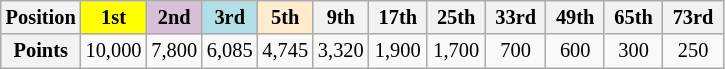<table class="wikitable" style="font-size:85%; text-align:center">
<tr>
<th>Position</th>
<th style="background:yellow;"> 1st </th>
<th style="background:thistle;"> 2nd </th>
<th style="background:#b0e0e6;"> 3rd </th>
<th style="background:#ffebcd;"> 5th </th>
<th> 9th </th>
<th> 17th </th>
<th> 25th </th>
<th> 33rd </th>
<th> 49th </th>
<th> 65th </th>
<th> 73rd </th>
</tr>
<tr>
<th>Points</th>
<td>10,000</td>
<td>7,800</td>
<td>6,085</td>
<td>4,745</td>
<td>3,320</td>
<td>1,900</td>
<td>1,700</td>
<td>700</td>
<td>600</td>
<td>300</td>
<td>250</td>
</tr>
</table>
